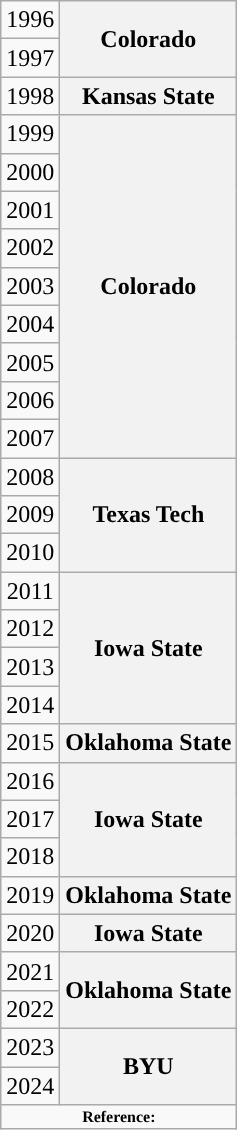<table class="wikitable" style="text-align: center;">
<tr>
<td>1996</td>
<th rowspan="2">Colorado</th>
</tr>
<tr>
<td>1997</td>
</tr>
<tr>
<td>1998</td>
<th>Kansas State</th>
</tr>
<tr>
<td>1999</td>
<th rowspan="9">Colorado</th>
</tr>
<tr>
<td>2000</td>
</tr>
<tr>
<td>2001</td>
</tr>
<tr>
<td>2002</td>
</tr>
<tr>
<td>2003</td>
</tr>
<tr>
<td>2004</td>
</tr>
<tr>
<td>2005</td>
</tr>
<tr>
<td>2006</td>
</tr>
<tr>
<td>2007</td>
</tr>
<tr>
<td>2008</td>
<th rowspan="3">Texas Tech</th>
</tr>
<tr>
<td>2009</td>
</tr>
<tr>
<td>2010</td>
</tr>
<tr>
<td>2011</td>
<th rowspan="4">Iowa State</th>
</tr>
<tr>
<td>2012</td>
</tr>
<tr>
<td>2013</td>
</tr>
<tr>
<td>2014</td>
</tr>
<tr>
<td>2015</td>
<th>Oklahoma State</th>
</tr>
<tr>
<td>2016</td>
<th rowspan="3">Iowa State</th>
</tr>
<tr>
<td>2017</td>
</tr>
<tr>
<td>2018</td>
</tr>
<tr>
<td>2019</td>
<th>Oklahoma State</th>
</tr>
<tr>
<td>2020</td>
<th>Iowa State</th>
</tr>
<tr>
<td>2021</td>
<th rowspan="2">Oklahoma State</th>
</tr>
<tr>
<td>2022</td>
</tr>
<tr>
<td>2023</td>
<th rowspan="2">BYU</th>
</tr>
<tr>
<td>2024</td>
</tr>
<tr>
<td colspan="4"  style="font-size:8pt; text-align:center;"><strong>Reference:</strong></td>
</tr>
</table>
